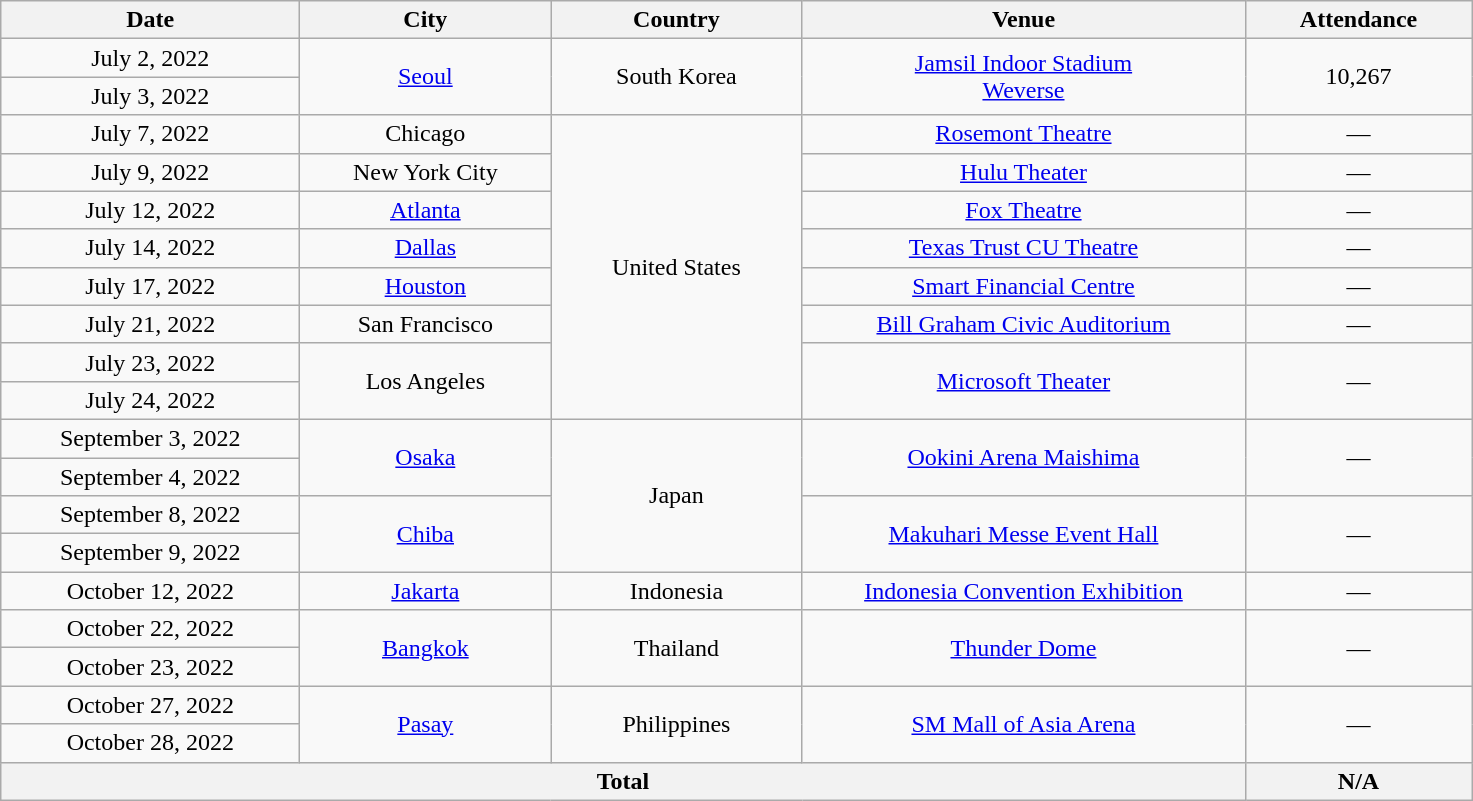<table class="wikitable plainrowheaders" style="text-align:center;">
<tr>
<th scope="col" style="width:12em;">Date</th>
<th scope="col" style="width:10em;">City</th>
<th scope="col" style="width:10em;">Country</th>
<th scope="col" style="width:18em;">Venue</th>
<th scope="col" style="width:9em;">Attendance</th>
</tr>
<tr>
<td>July 2, 2022</td>
<td rowspan="2"><a href='#'>Seoul</a></td>
<td rowspan="2">South Korea</td>
<td rowspan="2"><a href='#'>Jamsil Indoor Stadium</a><br><a href='#'>Weverse</a></td>
<td rowspan="2">10,267</td>
</tr>
<tr>
<td>July 3, 2022</td>
</tr>
<tr>
<td>July 7, 2022</td>
<td>Chicago</td>
<td rowspan="8">United States</td>
<td><a href='#'>Rosemont Theatre</a></td>
<td>—</td>
</tr>
<tr>
<td>July 9, 2022</td>
<td>New York City</td>
<td><a href='#'>Hulu Theater</a></td>
<td>—</td>
</tr>
<tr>
<td>July 12, 2022</td>
<td><a href='#'>Atlanta</a></td>
<td><a href='#'>Fox Theatre</a></td>
<td>—</td>
</tr>
<tr>
<td>July 14, 2022</td>
<td><a href='#'>Dallas</a></td>
<td><a href='#'>Texas Trust CU Theatre</a></td>
<td>—</td>
</tr>
<tr>
<td>July 17, 2022</td>
<td><a href='#'>Houston</a></td>
<td><a href='#'>Smart Financial Centre</a></td>
<td>—</td>
</tr>
<tr>
<td>July 21, 2022</td>
<td>San Francisco</td>
<td><a href='#'>Bill Graham Civic Auditorium</a></td>
<td>—</td>
</tr>
<tr>
<td>July 23, 2022</td>
<td rowspan="2">Los Angeles</td>
<td rowspan="2"><a href='#'>Microsoft Theater</a></td>
<td rowspan="2">—</td>
</tr>
<tr>
<td>July 24, 2022</td>
</tr>
<tr>
<td>September 3, 2022</td>
<td rowspan="2"><a href='#'>Osaka</a></td>
<td rowspan="4">Japan</td>
<td rowspan="2"><a href='#'>Ookini Arena Maishima</a></td>
<td rowspan="2">—</td>
</tr>
<tr>
<td>September 4, 2022</td>
</tr>
<tr>
<td>September 8, 2022</td>
<td rowspan="2"><a href='#'>Chiba</a></td>
<td rowspan="2"><a href='#'>Makuhari Messe Event Hall</a></td>
<td rowspan="2">—</td>
</tr>
<tr>
<td>September 9, 2022</td>
</tr>
<tr>
<td>October 12, 2022</td>
<td><a href='#'>Jakarta</a></td>
<td>Indonesia</td>
<td><a href='#'>Indonesia Convention Exhibition</a></td>
<td>—</td>
</tr>
<tr>
<td>October 22, 2022</td>
<td rowspan="2"><a href='#'>Bangkok</a></td>
<td rowspan="2">Thailand</td>
<td rowspan="2"><a href='#'>Thunder Dome</a></td>
<td rowspan="2">—</td>
</tr>
<tr>
<td>October 23, 2022</td>
</tr>
<tr>
<td>October 27, 2022</td>
<td rowspan="2"><a href='#'>Pasay</a></td>
<td rowspan="2">Philippines</td>
<td rowspan="2"><a href='#'>SM Mall of Asia Arena</a></td>
<td rowspan="2">—</td>
</tr>
<tr>
<td>October 28, 2022</td>
</tr>
<tr>
<th colspan="4">Total</th>
<th>N/A</th>
</tr>
</table>
